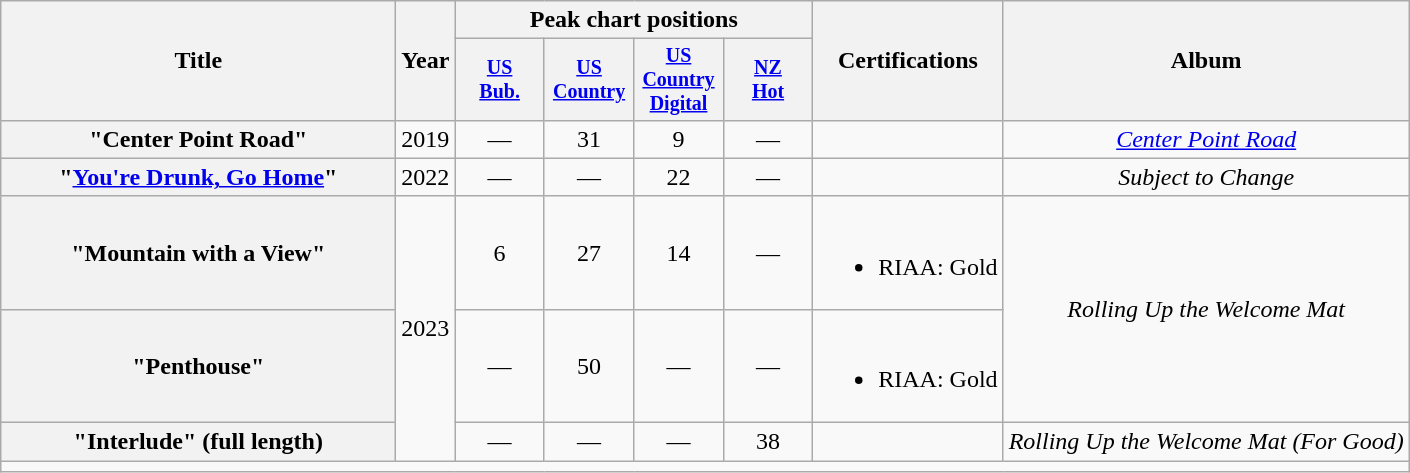<table class="wikitable plainrowheaders" style="text-align:center;">
<tr>
<th rowspan="2" style="width:16em;">Title</th>
<th rowspan="2">Year</th>
<th colspan="4">Peak chart positions</th>
<th rowspan="2">Certifications</th>
<th rowspan="2">Album</th>
</tr>
<tr style="font-size:smaller;">
<th style="width:4em;"><a href='#'>US<br>Bub.</a><br></th>
<th style="width:4em;"><a href='#'>US Country</a><br></th>
<th style="width:4em;"><a href='#'>US Country Digital</a><br></th>
<th style="width:4em;"><a href='#'>NZ<br>Hot</a><br></th>
</tr>
<tr>
<th scope="row">"Center Point Road"<br></th>
<td>2019</td>
<td>—</td>
<td>31</td>
<td>9</td>
<td>—</td>
<td></td>
<td><em><a href='#'>Center Point Road</a></em></td>
</tr>
<tr>
<th scope="row">"<a href='#'>You're Drunk, Go Home</a>"<br></th>
<td>2022</td>
<td>—</td>
<td>—</td>
<td>22</td>
<td>—</td>
<td></td>
<td><em>Subject to Change</em></td>
</tr>
<tr>
<th scope="row">"Mountain with a View"</th>
<td rowspan="3">2023</td>
<td>6</td>
<td>27</td>
<td>14</td>
<td>—</td>
<td><br><ul><li>RIAA: Gold</li></ul></td>
<td rowspan="2"><em>Rolling Up the Welcome Mat</em></td>
</tr>
<tr>
<th scope="row">"Penthouse"</th>
<td>—</td>
<td>50</td>
<td>—</td>
<td>—</td>
<td><br><ul><li>RIAA: Gold</li></ul></td>
</tr>
<tr>
<th scope="row">"Interlude" (full length)</th>
<td>—</td>
<td>—</td>
<td>—</td>
<td>38</td>
<td></td>
<td><em>Rolling Up the Welcome Mat (For Good)</em></td>
</tr>
<tr>
<td colspan="8"></td>
</tr>
</table>
